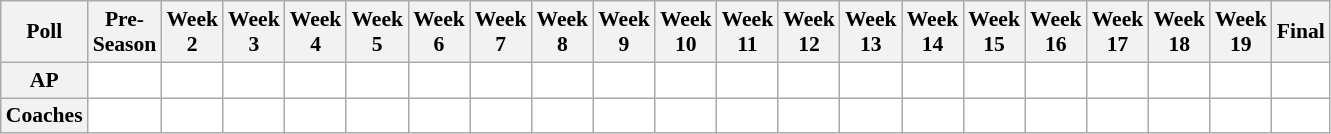<table class="wikitable" style="white-space:nowrap;font-size:90%">
<tr>
<th>Poll</th>
<th>Pre-<br>Season</th>
<th>Week<br>2</th>
<th>Week<br>3</th>
<th>Week<br>4</th>
<th>Week<br>5</th>
<th>Week<br>6</th>
<th>Week<br>7</th>
<th>Week<br>8</th>
<th>Week<br>9</th>
<th>Week<br>10</th>
<th>Week<br>11</th>
<th>Week<br>12</th>
<th>Week<br>13</th>
<th>Week<br>14</th>
<th>Week<br>15</th>
<th>Week<br>16</th>
<th>Week<br>17</th>
<th>Week<br>18</th>
<th>Week<br>19</th>
<th>Final</th>
</tr>
<tr style="text-align:center;">
<th>AP</th>
<td style="background:#FFF;"></td>
<td style="background:#FFF;"></td>
<td style="background:#FFF;"></td>
<td style="background:#FFF;"></td>
<td style="background:#FFF;"></td>
<td style="background:#FFF;"></td>
<td style="background:#FFF;"></td>
<td style="background:#FFF;"></td>
<td style="background:#FFF;"></td>
<td style="background:#FFF;"></td>
<td style="background:#FFF;"></td>
<td style="background:#FFF;"></td>
<td style="background:#FFF;"></td>
<td style="background:#FFF;"></td>
<td style="background:#FFF;"></td>
<td style="background:#FFF;"></td>
<td style="background:#FFF;"></td>
<td style="background:#FFF;"></td>
<td style="background:#FFF;"></td>
<td style="background:#FFF;"></td>
</tr>
<tr style="text-align:center;">
<th>Coaches</th>
<td style="background:#FFF;"></td>
<td style="background:#FFF;"></td>
<td style="background:#FFF;"></td>
<td style="background:#FFF;"></td>
<td style="background:#FFF;"></td>
<td style="background:#FFF;"></td>
<td style="background:#FFF;"></td>
<td style="background:#FFF;"></td>
<td style="background:#FFF;"></td>
<td style="background:#FFF;"></td>
<td style="background:#FFF;"></td>
<td style="background:#FFF;"></td>
<td style="background:#FFF;"></td>
<td style="background:#FFF;"></td>
<td style="background:#FFF;"></td>
<td style="background:#FFF;"></td>
<td style="background:#FFF;"></td>
<td style="background:#FFF;"></td>
<td style="background:#FFF;"></td>
<td style="background:#FFF;"></td>
</tr>
</table>
